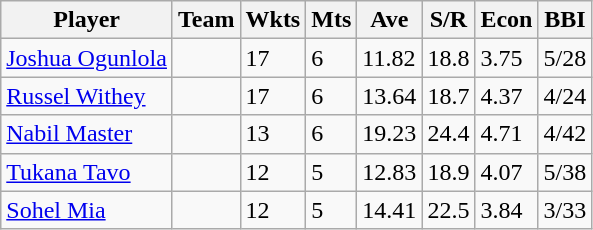<table class="wikitable">
<tr>
<th>Player</th>
<th>Team</th>
<th>Wkts</th>
<th>Mts</th>
<th>Ave</th>
<th>S/R</th>
<th>Econ</th>
<th>BBI</th>
</tr>
<tr>
<td><a href='#'>Joshua Ogunlola</a></td>
<td></td>
<td>17</td>
<td>6</td>
<td>11.82</td>
<td>18.8</td>
<td>3.75</td>
<td>5/28</td>
</tr>
<tr>
<td><a href='#'>Russel Withey</a></td>
<td></td>
<td>17</td>
<td>6</td>
<td>13.64</td>
<td>18.7</td>
<td>4.37</td>
<td>4/24</td>
</tr>
<tr>
<td><a href='#'>Nabil Master</a></td>
<td></td>
<td>13</td>
<td>6</td>
<td>19.23</td>
<td>24.4</td>
<td>4.71</td>
<td>4/42</td>
</tr>
<tr>
<td><a href='#'>Tukana Tavo</a></td>
<td></td>
<td>12</td>
<td>5</td>
<td>12.83</td>
<td>18.9</td>
<td>4.07</td>
<td>5/38</td>
</tr>
<tr>
<td><a href='#'>Sohel Mia</a></td>
<td></td>
<td>12</td>
<td>5</td>
<td>14.41</td>
<td>22.5</td>
<td>3.84</td>
<td>3/33</td>
</tr>
</table>
